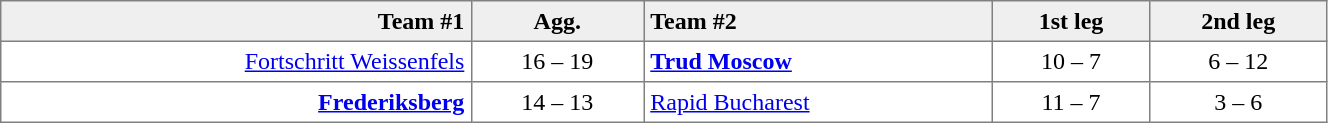<table border=1 cellspacing=0 cellpadding=4 style="border-collapse: collapse;" width=70%>
<tr bgcolor="efefef">
<th align=right>Team #1</th>
<th>Agg.</th>
<th align=left>Team #2</th>
<th>1st leg</th>
<th>2nd leg</th>
</tr>
<tr>
<td align=right><a href='#'>Fortschritt Weissenfels</a> </td>
<td align=center>16 – 19</td>
<td> <strong><a href='#'>Trud Moscow</a></strong></td>
<td align=center>10 – 7</td>
<td align=center>6 – 12</td>
</tr>
<tr>
<td align=right><strong><a href='#'>Frederiksberg</a></strong> </td>
<td align=center>14 – 13</td>
<td> <a href='#'>Rapid Bucharest</a></td>
<td align=center>11 – 7</td>
<td align=center>3 – 6</td>
</tr>
</table>
